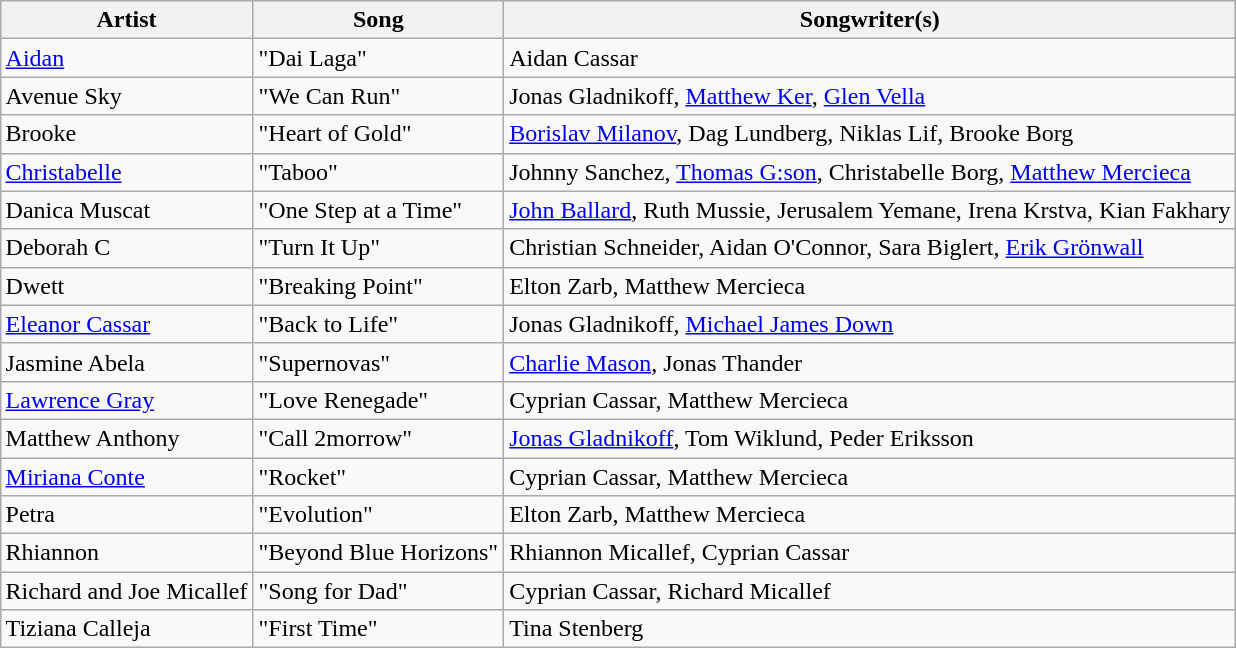<table class="sortable wikitable" style="margin: 1em auto 1em auto;">
<tr>
<th>Artist</th>
<th>Song</th>
<th>Songwriter(s)</th>
</tr>
<tr>
<td><a href='#'>Aidan</a></td>
<td>"Dai Laga"</td>
<td>Aidan Cassar</td>
</tr>
<tr>
<td>Avenue Sky</td>
<td>"We Can Run"</td>
<td>Jonas Gladnikoff, <a href='#'>Matthew Ker</a>, <a href='#'>Glen Vella</a></td>
</tr>
<tr>
<td>Brooke</td>
<td>"Heart of Gold"</td>
<td><a href='#'>Borislav Milanov</a>, Dag Lundberg, Niklas Lif, Brooke Borg</td>
</tr>
<tr>
<td><a href='#'>Christabelle</a></td>
<td>"Taboo"</td>
<td>Johnny Sanchez, <a href='#'>Thomas G:son</a>, Christabelle Borg, <a href='#'>Matthew Mercieca</a></td>
</tr>
<tr>
<td>Danica Muscat</td>
<td>"One Step at a Time"</td>
<td><a href='#'>John Ballard</a>, Ruth Mussie, Jerusalem Yemane, Irena Krstva, Kian Fakhary</td>
</tr>
<tr>
<td>Deborah C</td>
<td>"Turn It Up"</td>
<td>Christian Schneider, Aidan O'Connor, Sara Biglert, <a href='#'>Erik Grönwall</a></td>
</tr>
<tr>
<td>Dwett</td>
<td>"Breaking Point"</td>
<td>Elton Zarb, Matthew Mercieca</td>
</tr>
<tr>
<td><a href='#'>Eleanor Cassar</a></td>
<td>"Back to Life"</td>
<td>Jonas Gladnikoff, <a href='#'>Michael James Down</a></td>
</tr>
<tr>
<td>Jasmine Abela</td>
<td>"Supernovas"</td>
<td><a href='#'>Charlie Mason</a>, Jonas Thander</td>
</tr>
<tr>
<td><a href='#'>Lawrence Gray</a></td>
<td>"Love Renegade"</td>
<td>Cyprian Cassar, Matthew Mercieca</td>
</tr>
<tr>
<td>Matthew Anthony</td>
<td>"Call 2morrow"</td>
<td><a href='#'>Jonas Gladnikoff</a>, Tom Wiklund, Peder Eriksson</td>
</tr>
<tr>
<td><a href='#'>Miriana Conte</a></td>
<td>"Rocket"</td>
<td>Cyprian Cassar, Matthew Mercieca</td>
</tr>
<tr>
<td>Petra</td>
<td>"Evolution"</td>
<td>Elton Zarb, Matthew Mercieca</td>
</tr>
<tr>
<td>Rhiannon</td>
<td>"Beyond Blue Horizons"</td>
<td>Rhiannon Micallef, Cyprian Cassar</td>
</tr>
<tr>
<td>Richard and Joe Micallef</td>
<td>"Song for Dad"</td>
<td>Cyprian Cassar, Richard Micallef</td>
</tr>
<tr>
<td>Tiziana Calleja</td>
<td>"First Time"</td>
<td>Tina Stenberg</td>
</tr>
</table>
